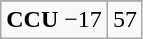<table class="wikitable">
<tr align="center">
</tr>
<tr align="center">
<td><strong>CCU</strong> −17</td>
<td>57</td>
</tr>
</table>
